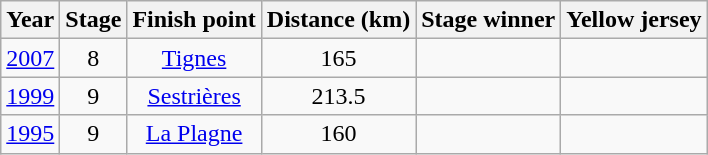<table class="wikitable" style="text-align: center;">
<tr>
<th>Year</th>
<th>Stage</th>
<th>Finish point</th>
<th>Distance (km)</th>
<th>Stage winner</th>
<th>Yellow jersey</th>
</tr>
<tr>
<td><a href='#'>2007</a></td>
<td>8</td>
<td><a href='#'>Tignes</a></td>
<td>165</td>
<td align=left></td>
<td align=left></td>
</tr>
<tr>
<td><a href='#'>1999</a></td>
<td>9</td>
<td><a href='#'>Sestrières</a></td>
<td>213.5</td>
<td align=left><s></s></td>
<td align=left><s></s></td>
</tr>
<tr>
<td><a href='#'>1995</a></td>
<td>9</td>
<td><a href='#'>La Plagne</a></td>
<td>160</td>
<td align=left></td>
<td align=left></td>
</tr>
</table>
